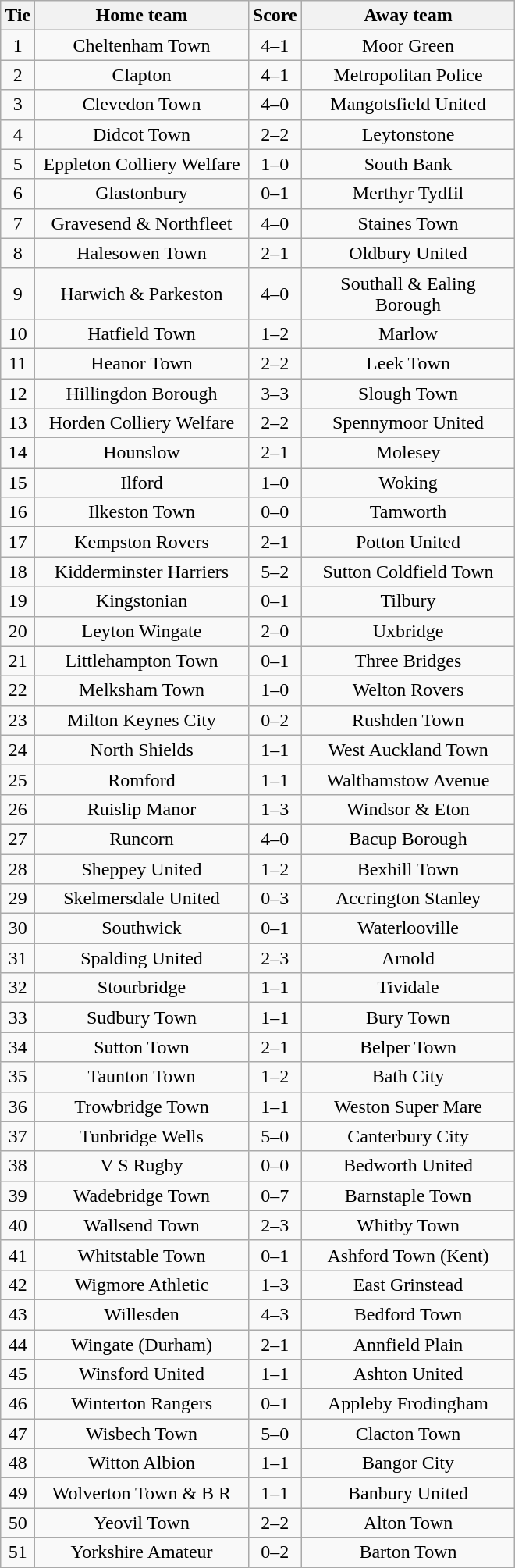<table class="wikitable" style="text-align:center;">
<tr>
<th width=20>Tie</th>
<th width=175>Home team</th>
<th width=20>Score</th>
<th width=175>Away team</th>
</tr>
<tr>
<td>1</td>
<td>Cheltenham Town</td>
<td>4–1</td>
<td>Moor Green</td>
</tr>
<tr>
<td>2</td>
<td>Clapton</td>
<td>4–1</td>
<td>Metropolitan Police</td>
</tr>
<tr>
<td>3</td>
<td>Clevedon Town</td>
<td>4–0</td>
<td>Mangotsfield United</td>
</tr>
<tr>
<td>4</td>
<td>Didcot Town</td>
<td>2–2</td>
<td>Leytonstone</td>
</tr>
<tr>
<td>5</td>
<td>Eppleton Colliery Welfare</td>
<td>1–0</td>
<td>South Bank</td>
</tr>
<tr>
<td>6</td>
<td>Glastonbury</td>
<td>0–1</td>
<td>Merthyr Tydfil</td>
</tr>
<tr>
<td>7</td>
<td>Gravesend & Northfleet</td>
<td>4–0</td>
<td>Staines Town</td>
</tr>
<tr>
<td>8</td>
<td>Halesowen Town</td>
<td>2–1</td>
<td>Oldbury United</td>
</tr>
<tr>
<td>9</td>
<td>Harwich & Parkeston</td>
<td>4–0</td>
<td>Southall & Ealing Borough</td>
</tr>
<tr>
<td>10</td>
<td>Hatfield Town</td>
<td>1–2</td>
<td>Marlow</td>
</tr>
<tr>
<td>11</td>
<td>Heanor Town</td>
<td>2–2</td>
<td>Leek Town</td>
</tr>
<tr>
<td>12</td>
<td>Hillingdon Borough</td>
<td>3–3</td>
<td>Slough Town</td>
</tr>
<tr>
<td>13</td>
<td>Horden Colliery Welfare</td>
<td>2–2</td>
<td>Spennymoor United</td>
</tr>
<tr>
<td>14</td>
<td>Hounslow</td>
<td>2–1</td>
<td>Molesey</td>
</tr>
<tr>
<td>15</td>
<td>Ilford</td>
<td>1–0</td>
<td>Woking</td>
</tr>
<tr>
<td>16</td>
<td>Ilkeston Town</td>
<td>0–0</td>
<td>Tamworth</td>
</tr>
<tr>
<td>17</td>
<td>Kempston Rovers</td>
<td>2–1</td>
<td>Potton United</td>
</tr>
<tr>
<td>18</td>
<td>Kidderminster Harriers</td>
<td>5–2</td>
<td>Sutton Coldfield Town</td>
</tr>
<tr>
<td>19</td>
<td>Kingstonian</td>
<td>0–1</td>
<td>Tilbury</td>
</tr>
<tr>
<td>20</td>
<td>Leyton Wingate</td>
<td>2–0</td>
<td>Uxbridge</td>
</tr>
<tr>
<td>21</td>
<td>Littlehampton Town</td>
<td>0–1</td>
<td>Three Bridges</td>
</tr>
<tr>
<td>22</td>
<td>Melksham Town</td>
<td>1–0</td>
<td>Welton Rovers</td>
</tr>
<tr>
<td>23</td>
<td>Milton Keynes City</td>
<td>0–2</td>
<td>Rushden Town</td>
</tr>
<tr>
<td>24</td>
<td>North Shields</td>
<td>1–1</td>
<td>West Auckland Town</td>
</tr>
<tr>
<td>25</td>
<td>Romford</td>
<td>1–1</td>
<td>Walthamstow Avenue</td>
</tr>
<tr>
<td>26</td>
<td>Ruislip Manor</td>
<td>1–3</td>
<td>Windsor & Eton</td>
</tr>
<tr>
<td>27</td>
<td>Runcorn</td>
<td>4–0</td>
<td>Bacup Borough</td>
</tr>
<tr>
<td>28</td>
<td>Sheppey United</td>
<td>1–2</td>
<td>Bexhill Town</td>
</tr>
<tr>
<td>29</td>
<td>Skelmersdale United</td>
<td>0–3</td>
<td>Accrington Stanley</td>
</tr>
<tr>
<td>30</td>
<td>Southwick</td>
<td>0–1</td>
<td>Waterlooville</td>
</tr>
<tr>
<td>31</td>
<td>Spalding United</td>
<td>2–3</td>
<td>Arnold</td>
</tr>
<tr>
<td>32</td>
<td>Stourbridge</td>
<td>1–1</td>
<td>Tividale</td>
</tr>
<tr>
<td>33</td>
<td>Sudbury Town</td>
<td>1–1</td>
<td>Bury Town</td>
</tr>
<tr>
<td>34</td>
<td>Sutton Town</td>
<td>2–1</td>
<td>Belper Town</td>
</tr>
<tr>
<td>35</td>
<td>Taunton Town</td>
<td>1–2</td>
<td>Bath City</td>
</tr>
<tr>
<td>36</td>
<td>Trowbridge Town</td>
<td>1–1</td>
<td>Weston Super Mare</td>
</tr>
<tr>
<td>37</td>
<td>Tunbridge Wells</td>
<td>5–0</td>
<td>Canterbury City</td>
</tr>
<tr>
<td>38</td>
<td>V S Rugby</td>
<td>0–0</td>
<td>Bedworth United</td>
</tr>
<tr>
<td>39</td>
<td>Wadebridge Town</td>
<td>0–7</td>
<td>Barnstaple Town</td>
</tr>
<tr>
<td>40</td>
<td>Wallsend Town</td>
<td>2–3</td>
<td>Whitby Town</td>
</tr>
<tr>
<td>41</td>
<td>Whitstable Town</td>
<td>0–1</td>
<td>Ashford Town (Kent)</td>
</tr>
<tr>
<td>42</td>
<td>Wigmore Athletic</td>
<td>1–3</td>
<td>East Grinstead</td>
</tr>
<tr>
<td>43</td>
<td>Willesden</td>
<td>4–3</td>
<td>Bedford Town</td>
</tr>
<tr>
<td>44</td>
<td>Wingate (Durham)</td>
<td>2–1</td>
<td>Annfield Plain</td>
</tr>
<tr>
<td>45</td>
<td>Winsford United</td>
<td>1–1</td>
<td>Ashton United</td>
</tr>
<tr>
<td>46</td>
<td>Winterton Rangers</td>
<td>0–1</td>
<td>Appleby Frodingham</td>
</tr>
<tr>
<td>47</td>
<td>Wisbech Town</td>
<td>5–0</td>
<td>Clacton Town</td>
</tr>
<tr>
<td>48</td>
<td>Witton Albion</td>
<td>1–1</td>
<td>Bangor City</td>
</tr>
<tr>
<td>49</td>
<td>Wolverton Town & B R</td>
<td>1–1</td>
<td>Banbury United</td>
</tr>
<tr>
<td>50</td>
<td>Yeovil Town</td>
<td>2–2</td>
<td>Alton Town</td>
</tr>
<tr>
<td>51</td>
<td>Yorkshire Amateur</td>
<td>0–2</td>
<td>Barton Town</td>
</tr>
</table>
